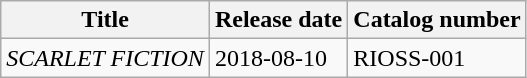<table class="wikitable">
<tr>
<th>Title</th>
<th>Release date</th>
<th>Catalog number</th>
</tr>
<tr>
<td><em>SCARLET FICTION</em></td>
<td>2018-08-10</td>
<td>RIOSS-001</td>
</tr>
</table>
